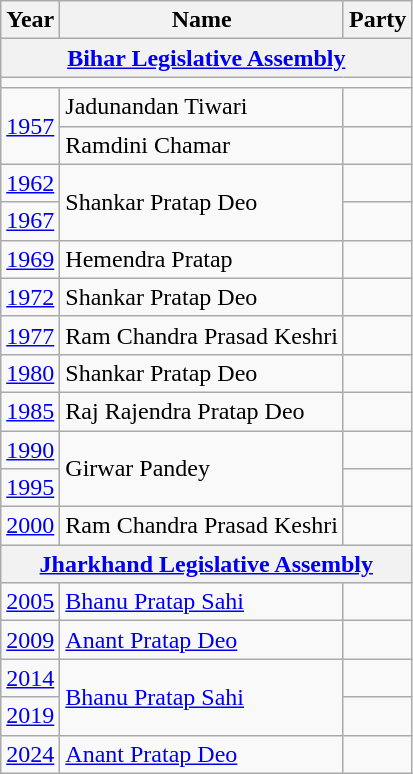<table class="wikitable sortable">
<tr>
<th>Year</th>
<th>Name</th>
<th colspan=2>Party</th>
</tr>
<tr>
<th colspan=4><a href='#'>Bihar Legislative Assembly</a></th>
</tr>
<tr>
<td colspan="4"></td>
</tr>
<tr>
<td rowspan="2"><a href='#'>1957</a></td>
<td>Jadunandan Tiwari</td>
<td></td>
</tr>
<tr>
<td>Ramdini Chamar</td>
</tr>
<tr>
<td><a href='#'>1962</a></td>
<td rowspan=2>Shankar Pratap Deo</td>
<td></td>
</tr>
<tr>
<td><a href='#'>1967</a></td>
<td></td>
</tr>
<tr>
<td><a href='#'>1969</a></td>
<td>Hemendra Pratap</td>
<td></td>
</tr>
<tr>
<td><a href='#'>1972</a></td>
<td>Shankar Pratap Deo</td>
<td></td>
</tr>
<tr>
<td><a href='#'>1977</a></td>
<td>Ram Chandra Prasad Keshri</td>
<td></td>
</tr>
<tr>
<td><a href='#'>1980</a></td>
<td>Shankar Pratap Deo</td>
<td></td>
</tr>
<tr>
<td><a href='#'>1985</a></td>
<td>Raj Rajendra Pratap Deo</td>
</tr>
<tr>
<td><a href='#'>1990</a></td>
<td rowspan="2">Girwar Pandey</td>
<td></td>
</tr>
<tr>
<td><a href='#'>1995</a></td>
</tr>
<tr>
<td><a href='#'>2000</a></td>
<td>Ram Chandra Prasad Keshri</td>
<td></td>
</tr>
<tr>
<th colspan=4><a href='#'>Jharkhand Legislative Assembly</a></th>
</tr>
<tr>
<td><a href='#'>2005</a></td>
<td><a href='#'>Bhanu Pratap Sahi</a></td>
<td></td>
</tr>
<tr>
<td><a href='#'>2009</a></td>
<td><a href='#'>Anant Pratap Deo</a></td>
<td></td>
</tr>
<tr>
<td><a href='#'>2014</a></td>
<td rowspan=2><a href='#'>Bhanu Pratap Sahi</a></td>
<td></td>
</tr>
<tr>
<td><a href='#'>2019</a></td>
<td></td>
</tr>
<tr>
<td><a href='#'>2024</a></td>
<td><a href='#'>Anant Pratap Deo</a></td>
<td></td>
</tr>
</table>
